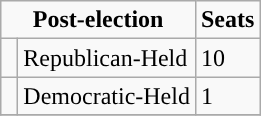<table class= "wikitable">
<tr>
<td colspan= "2" rowspan= "1" align= "center" valign= "top"><strong>Post-election</strong></td>
<td valign= "top"><strong>Seats</strong><br></td>
</tr>
<tr>
<td style="background-color:"> </td>
<td>Republican-Held</td>
<td>10</td>
</tr>
<tr>
<td style="background-color:"> </td>
<td>Democratic-Held</td>
<td>1</td>
</tr>
<tr>
</tr>
</table>
